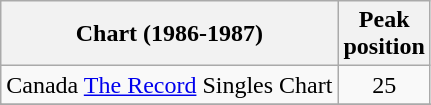<table class="wikitable sortable">
<tr>
<th align="left">Chart (1986-1987)</th>
<th align="left">Peak<br>position</th>
</tr>
<tr>
<td align="left">Canada <a href='#'>The Record</a> Singles Chart</td>
<td align="center">25</td>
</tr>
<tr>
</tr>
<tr>
</tr>
<tr>
</tr>
<tr>
</tr>
<tr>
</tr>
<tr>
</tr>
<tr>
</tr>
</table>
